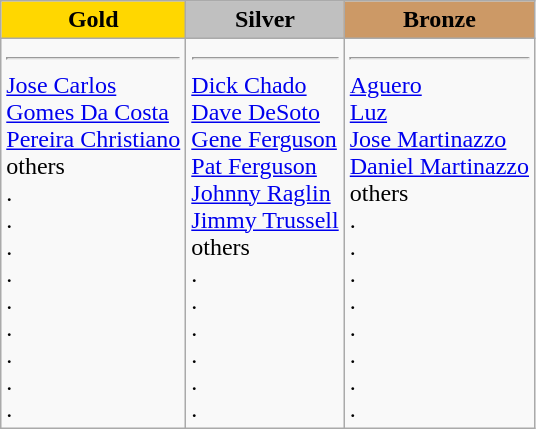<table class="wikitable">
<tr>
<td style="text-align:center;background-color:gold;"><strong>Gold</strong></td>
<td style="text-align:center;background-color:silver;"><strong>Silver</strong></td>
<td style="text-align:center;background-color:#CC9966;"><strong>Bronze</strong></td>
</tr>
<tr>
<td><hr><a href='#'>Jose Carlos</a><br><a href='#'>Gomes Da Costa</a><br><a href='#'>Pereira Christiano</a><br>others<br>.<br>.<br>.<br>.<br>.<br>.<br>.<br>.<br>.<br></td>
<td><hr><a href='#'>Dick Chado</a><br><a href='#'>Dave DeSoto</a><br><a href='#'>Gene Ferguson</a><br><a href='#'>Pat Ferguson</a><br><a href='#'>Johnny Raglin</a><br><a href='#'>Jimmy Trussell</a><br>others<br>. <br>.<br>.<br>.<br>.<br>.<br></td>
<td><hr><a href='#'>Aguero</a><br><a href='#'>Luz</a><br><a href='#'>Jose Martinazzo</a><br><a href='#'>Daniel Martinazzo</a><br>others<br>.<br>.<br>.<br>.<br>.<br>.<br>.<br>.<br></td>
</tr>
</table>
